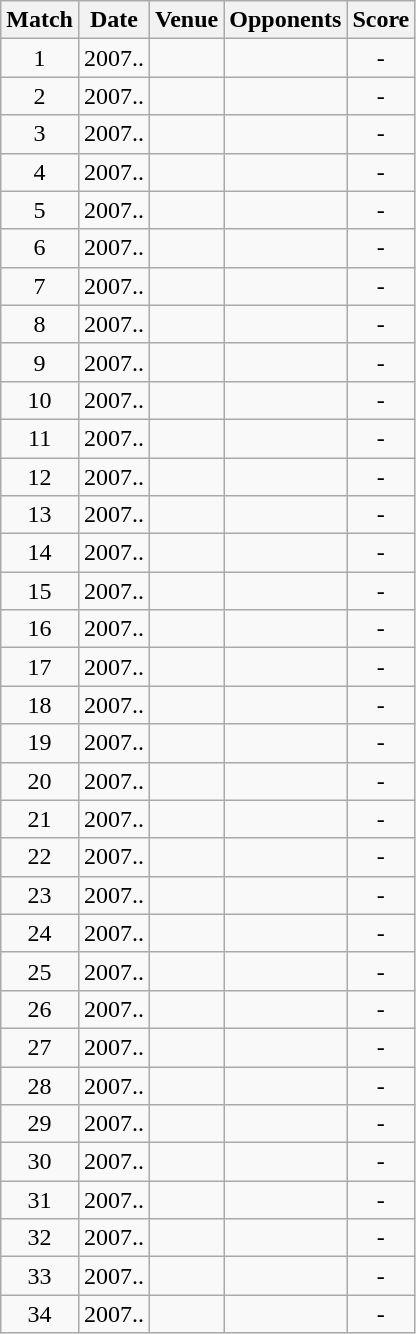<table class="wikitable" style="text-align:center;">
<tr>
<th>Match</th>
<th>Date</th>
<th>Venue</th>
<th>Opponents</th>
<th>Score</th>
</tr>
<tr>
<td>1</td>
<td>2007..</td>
<td><a href='#'></a></td>
<td><a href='#'></a></td>
<td>-</td>
</tr>
<tr>
<td>2</td>
<td>2007..</td>
<td><a href='#'></a></td>
<td><a href='#'></a></td>
<td>-</td>
</tr>
<tr>
<td>3</td>
<td>2007..</td>
<td><a href='#'></a></td>
<td><a href='#'></a></td>
<td>-</td>
</tr>
<tr>
<td>4</td>
<td>2007..</td>
<td><a href='#'></a></td>
<td><a href='#'></a></td>
<td>-</td>
</tr>
<tr>
<td>5</td>
<td>2007..</td>
<td><a href='#'></a></td>
<td><a href='#'></a></td>
<td>-</td>
</tr>
<tr>
<td>6</td>
<td>2007..</td>
<td><a href='#'></a></td>
<td><a href='#'></a></td>
<td>-</td>
</tr>
<tr>
<td>7</td>
<td>2007..</td>
<td><a href='#'></a></td>
<td><a href='#'></a></td>
<td>-</td>
</tr>
<tr>
<td>8</td>
<td>2007..</td>
<td><a href='#'></a></td>
<td><a href='#'></a></td>
<td>-</td>
</tr>
<tr>
<td>9</td>
<td>2007..</td>
<td><a href='#'></a></td>
<td><a href='#'></a></td>
<td>-</td>
</tr>
<tr>
<td>10</td>
<td>2007..</td>
<td><a href='#'></a></td>
<td><a href='#'></a></td>
<td>-</td>
</tr>
<tr>
<td>11</td>
<td>2007..</td>
<td><a href='#'></a></td>
<td><a href='#'></a></td>
<td>-</td>
</tr>
<tr>
<td>12</td>
<td>2007..</td>
<td><a href='#'></a></td>
<td><a href='#'></a></td>
<td>-</td>
</tr>
<tr>
<td>13</td>
<td>2007..</td>
<td><a href='#'></a></td>
<td><a href='#'></a></td>
<td>-</td>
</tr>
<tr>
<td>14</td>
<td>2007..</td>
<td><a href='#'></a></td>
<td><a href='#'></a></td>
<td>-</td>
</tr>
<tr>
<td>15</td>
<td>2007..</td>
<td><a href='#'></a></td>
<td><a href='#'></a></td>
<td>-</td>
</tr>
<tr>
<td>16</td>
<td>2007..</td>
<td><a href='#'></a></td>
<td><a href='#'></a></td>
<td>-</td>
</tr>
<tr>
<td>17</td>
<td>2007..</td>
<td><a href='#'></a></td>
<td><a href='#'></a></td>
<td>-</td>
</tr>
<tr>
<td>18</td>
<td>2007..</td>
<td><a href='#'></a></td>
<td><a href='#'></a></td>
<td>-</td>
</tr>
<tr>
<td>19</td>
<td>2007..</td>
<td><a href='#'></a></td>
<td><a href='#'></a></td>
<td>-</td>
</tr>
<tr>
<td>20</td>
<td>2007..</td>
<td><a href='#'></a></td>
<td><a href='#'></a></td>
<td>-</td>
</tr>
<tr>
<td>21</td>
<td>2007..</td>
<td><a href='#'></a></td>
<td><a href='#'></a></td>
<td>-</td>
</tr>
<tr>
<td>22</td>
<td>2007..</td>
<td><a href='#'></a></td>
<td><a href='#'></a></td>
<td>-</td>
</tr>
<tr>
<td>23</td>
<td>2007..</td>
<td><a href='#'></a></td>
<td><a href='#'></a></td>
<td>-</td>
</tr>
<tr>
<td>24</td>
<td>2007..</td>
<td><a href='#'></a></td>
<td><a href='#'></a></td>
<td>-</td>
</tr>
<tr>
<td>25</td>
<td>2007..</td>
<td><a href='#'></a></td>
<td><a href='#'></a></td>
<td>-</td>
</tr>
<tr>
<td>26</td>
<td>2007..</td>
<td><a href='#'></a></td>
<td><a href='#'></a></td>
<td>-</td>
</tr>
<tr>
<td>27</td>
<td>2007..</td>
<td><a href='#'></a></td>
<td><a href='#'></a></td>
<td>-</td>
</tr>
<tr>
<td>28</td>
<td>2007..</td>
<td><a href='#'></a></td>
<td><a href='#'></a></td>
<td>-</td>
</tr>
<tr>
<td>29</td>
<td>2007..</td>
<td><a href='#'></a></td>
<td><a href='#'></a></td>
<td>-</td>
</tr>
<tr>
<td>30</td>
<td>2007..</td>
<td><a href='#'></a></td>
<td><a href='#'></a></td>
<td>-</td>
</tr>
<tr>
<td>31</td>
<td>2007..</td>
<td><a href='#'></a></td>
<td><a href='#'></a></td>
<td>-</td>
</tr>
<tr>
<td>32</td>
<td>2007..</td>
<td><a href='#'></a></td>
<td><a href='#'></a></td>
<td>-</td>
</tr>
<tr>
<td>33</td>
<td>2007..</td>
<td><a href='#'></a></td>
<td><a href='#'></a></td>
<td>-</td>
</tr>
<tr>
<td>34</td>
<td>2007..</td>
<td><a href='#'></a></td>
<td><a href='#'></a></td>
<td>-</td>
</tr>
</table>
